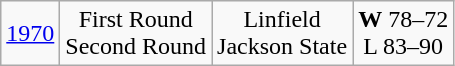<table class="wikitable">
<tr align="center">
<td><a href='#'>1970</a></td>
<td>First Round<br>Second Round</td>
<td>Linfield<br>Jackson State</td>
<td><strong>W</strong> 78–72<br>L 83–90</td>
</tr>
</table>
